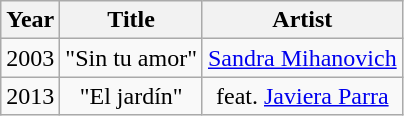<table class="wikitable plainrowheaders" style="text-align:center;" border="1">
<tr>
<th>Year</th>
<th>Title</th>
<th>Artist</th>
</tr>
<tr>
<td>2003</td>
<td>"Sin tu amor"</td>
<td><a href='#'>Sandra Mihanovich</a></td>
</tr>
<tr>
<td>2013</td>
<td>"El jardín"</td>
<td> feat. <a href='#'>Javiera Parra</a></td>
</tr>
</table>
